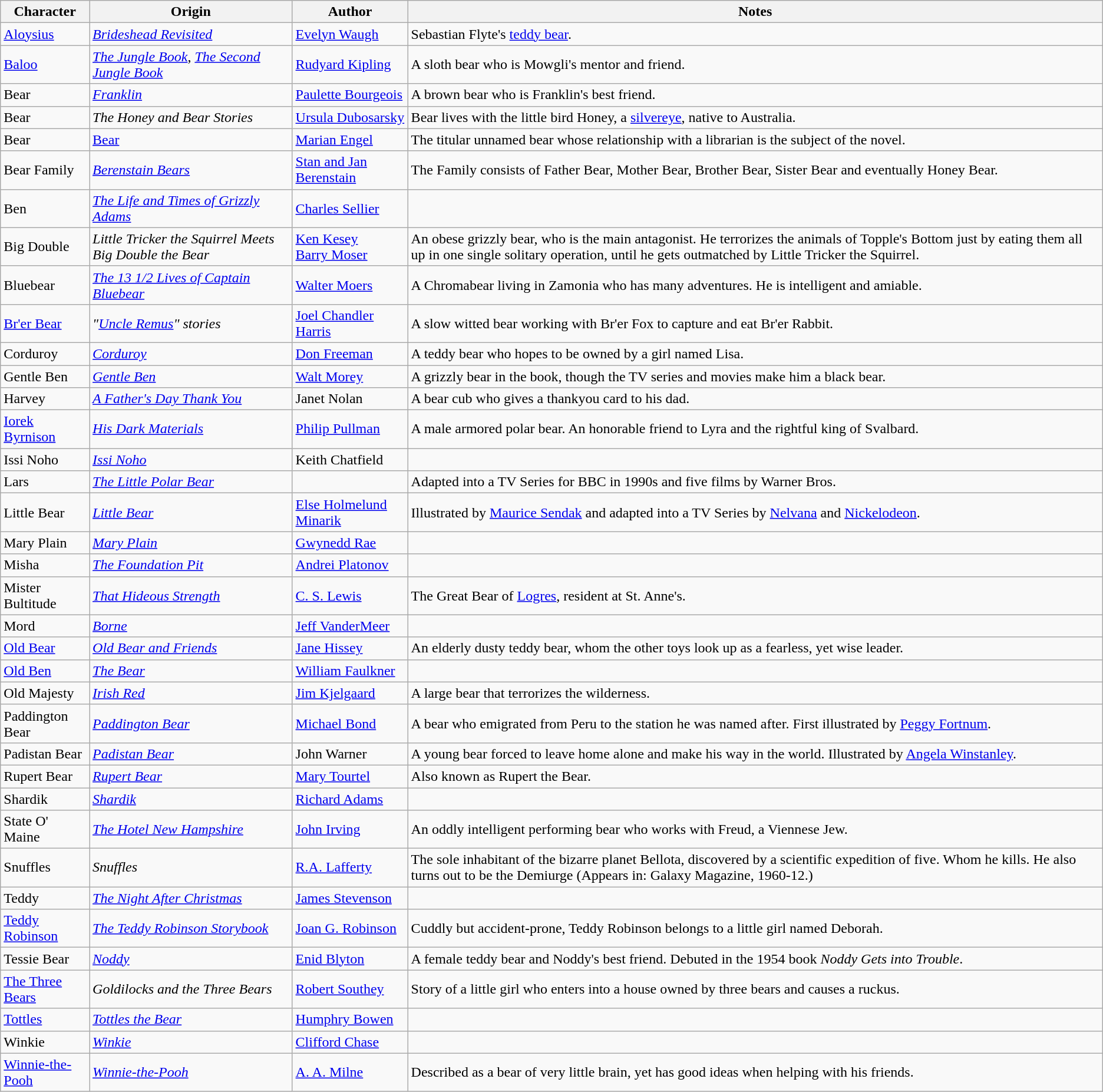<table class="wikitable sortable sticky-header">
<tr>
<th>Character</th>
<th>Origin</th>
<th>Author</th>
<th>Notes</th>
</tr>
<tr>
<td><a href='#'>Aloysius</a></td>
<td><em><a href='#'>Brideshead Revisited</a></em></td>
<td><a href='#'>Evelyn Waugh</a></td>
<td>Sebastian Flyte's <a href='#'>teddy bear</a>.</td>
</tr>
<tr>
<td><a href='#'>Baloo</a></td>
<td><em><a href='#'>The Jungle Book</a></em>, <em><a href='#'>The Second Jungle Book</a></em></td>
<td><a href='#'>Rudyard Kipling</a></td>
<td>A sloth bear who is Mowgli's mentor and friend.</td>
</tr>
<tr>
<td>Bear</td>
<td><em><a href='#'>Franklin</a></em></td>
<td><a href='#'>Paulette Bourgeois</a></td>
<td>A brown bear who is Franklin's best friend.</td>
</tr>
<tr>
<td>Bear</td>
<td><em>The Honey and Bear Stories</em></td>
<td><a href='#'>Ursula Dubosarsky</a></td>
<td>Bear lives with the little bird Honey, a <a href='#'>silvereye</a>, native to Australia.</td>
</tr>
<tr>
<td>Bear</td>
<td><a href='#'>Bear</a></td>
<td><a href='#'>Marian Engel</a></td>
<td>The titular unnamed bear whose relationship with a librarian is the subject of the novel.</td>
</tr>
<tr>
<td>Bear Family</td>
<td><em><a href='#'>Berenstain Bears</a></em></td>
<td><a href='#'>Stan and Jan Berenstain</a></td>
<td>The Family consists of Father Bear, Mother Bear, Brother Bear, Sister Bear and eventually Honey Bear.</td>
</tr>
<tr>
<td>Ben</td>
<td><em><a href='#'>The Life and Times of Grizzly Adams</a></em></td>
<td><a href='#'>Charles Sellier</a></td>
<td></td>
</tr>
<tr>
<td>Big Double</td>
<td><em>Little Tricker the Squirrel Meets Big Double the Bear</em></td>
<td><a href='#'>Ken Kesey</a><br><a href='#'>Barry Moser</a></td>
<td>An obese grizzly bear, who is the main antagonist. He terrorizes the animals of Topple's Bottom just by eating them all up in one single solitary operation, until he gets outmatched by Little Tricker the Squirrel.</td>
</tr>
<tr>
<td>Bluebear</td>
<td><em><a href='#'>The 13 1/2 Lives of Captain Bluebear</a></em></td>
<td><a href='#'>Walter Moers</a></td>
<td>A Chromabear living in Zamonia who has many adventures. He is intelligent and amiable.</td>
</tr>
<tr>
<td><a href='#'>Br'er Bear</a></td>
<td><em>"<a href='#'>Uncle Remus</a>" stories</em></td>
<td><a href='#'>Joel Chandler Harris</a></td>
<td>A slow witted bear working with Br'er Fox to capture and eat Br'er Rabbit.</td>
</tr>
<tr>
<td>Corduroy</td>
<td><em><a href='#'>Corduroy</a></em></td>
<td><a href='#'>Don Freeman</a></td>
<td>A teddy bear who hopes to be owned by a girl named Lisa.</td>
</tr>
<tr>
<td>Gentle Ben</td>
<td><em><a href='#'>Gentle Ben</a></em></td>
<td><a href='#'>Walt Morey</a></td>
<td>A grizzly bear in the book, though the TV series and movies make him a black bear.</td>
</tr>
<tr>
<td>Harvey</td>
<td><em><a href='#'>A Father's Day Thank You</a></em></td>
<td>Janet Nolan</td>
<td>A bear cub who gives a thankyou card to his dad.</td>
</tr>
<tr>
<td><a href='#'>Iorek Byrnison</a></td>
<td><em><a href='#'>His Dark Materials</a></em></td>
<td><a href='#'>Philip Pullman</a></td>
<td>A male armored polar bear. An honorable friend to Lyra and the rightful king of Svalbard.</td>
</tr>
<tr>
<td>Issi Noho</td>
<td><em><a href='#'>Issi Noho</a></em></td>
<td>Keith Chatfield</td>
<td></td>
</tr>
<tr>
<td>Lars</td>
<td><em><a href='#'>The Little Polar Bear</a></em></td>
<td></td>
<td>Adapted into a TV Series for BBC in 1990s and five films by Warner Bros.</td>
</tr>
<tr>
<td>Little Bear</td>
<td><em><a href='#'>Little Bear</a></em></td>
<td><a href='#'>Else Holmelund Minarik</a></td>
<td>Illustrated by <a href='#'>Maurice Sendak</a> and adapted into a TV Series by <a href='#'>Nelvana</a> and <a href='#'>Nickelodeon</a>.</td>
</tr>
<tr>
<td>Mary Plain</td>
<td><em><a href='#'>Mary Plain</a></em></td>
<td><a href='#'>Gwynedd Rae</a></td>
<td></td>
</tr>
<tr>
<td>Misha</td>
<td><em><a href='#'>The Foundation Pit</a></em></td>
<td><a href='#'>Andrei Platonov</a></td>
<td></td>
</tr>
<tr>
<td>Mister Bultitude</td>
<td><em><a href='#'>That Hideous Strength</a></em></td>
<td><a href='#'>C. S. Lewis</a></td>
<td>The Great Bear of <a href='#'>Logres</a>, resident at St. Anne's.</td>
</tr>
<tr>
<td>Mord</td>
<td><em><a href='#'>Borne</a></em></td>
<td><a href='#'>Jeff VanderMeer</a></td>
</tr>
<tr>
<td><a href='#'>Old Bear</a></td>
<td><em><a href='#'>Old Bear and Friends</a></em></td>
<td><a href='#'>Jane Hissey</a></td>
<td>An elderly dusty teddy bear, whom the other toys look up as a fearless, yet wise leader.</td>
</tr>
<tr>
<td><a href='#'>Old Ben</a></td>
<td><em><a href='#'>The Bear</a></em></td>
<td><a href='#'>William Faulkner</a></td>
<td></td>
</tr>
<tr>
<td>Old Majesty</td>
<td><em><a href='#'>Irish Red</a></em></td>
<td><a href='#'>Jim Kjelgaard</a></td>
<td>A large bear that terrorizes the wilderness.</td>
</tr>
<tr>
<td>Paddington Bear</td>
<td><em><a href='#'>Paddington Bear</a></em></td>
<td><a href='#'>Michael Bond</a></td>
<td>A bear who emigrated from Peru to the station he was named after. First illustrated by <a href='#'>Peggy Fortnum</a>.</td>
</tr>
<tr>
<td>Padistan Bear</td>
<td><em><a href='#'>Padistan Bear</a></em></td>
<td>John Warner</td>
<td>A young bear forced to leave home alone and make his way in the world. Illustrated by <a href='#'>Angela Winstanley</a>.</td>
</tr>
<tr>
<td>Rupert Bear</td>
<td><em><a href='#'>Rupert Bear</a></em></td>
<td><a href='#'>Mary Tourtel</a></td>
<td>Also known as Rupert the Bear.</td>
</tr>
<tr>
<td>Shardik</td>
<td><em><a href='#'>Shardik</a></em></td>
<td><a href='#'>Richard Adams</a></td>
<td></td>
</tr>
<tr>
<td>State O' Maine</td>
<td><em><a href='#'>The Hotel New Hampshire</a></em></td>
<td><a href='#'>John Irving</a></td>
<td>An oddly intelligent performing bear who works with Freud, a Viennese Jew.</td>
</tr>
<tr>
<td>Snuffles</td>
<td><em>Snuffles</em></td>
<td><a href='#'>R.A. Lafferty</a></td>
<td>The sole inhabitant of the bizarre planet Bellota, discovered by a scientific expedition of five. Whom he kills. He also turns out to be the Demiurge (Appears in: Galaxy Magazine, 1960-12.)</td>
</tr>
<tr>
<td>Teddy</td>
<td><em><a href='#'>The Night After Christmas</a></em></td>
<td><a href='#'>James Stevenson</a></td>
<td></td>
</tr>
<tr>
<td><a href='#'>Teddy Robinson</a></td>
<td><em><a href='#'>The Teddy Robinson Storybook</a></em></td>
<td><a href='#'>Joan G. Robinson</a></td>
<td>Cuddly but accident-prone, Teddy Robinson belongs to a little girl named Deborah.</td>
</tr>
<tr>
<td>Tessie Bear</td>
<td><em><a href='#'>Noddy</a></em></td>
<td><a href='#'>Enid Blyton</a></td>
<td>A female teddy bear and Noddy's best friend. Debuted in the 1954 book <em>Noddy Gets into Trouble</em>.</td>
</tr>
<tr>
<td><a href='#'>The Three Bears</a></td>
<td><em>Goldilocks and the Three Bears</em></td>
<td><a href='#'>Robert Southey</a></td>
<td>Story of a little girl who enters into a house owned by three bears and causes a ruckus.</td>
</tr>
<tr>
<td><a href='#'>Tottles</a></td>
<td><em><a href='#'>Tottles the Bear</a></em></td>
<td><a href='#'>Humphry Bowen</a></td>
<td></td>
</tr>
<tr>
<td>Winkie</td>
<td><em><a href='#'>Winkie</a></em></td>
<td><a href='#'>Clifford Chase</a></td>
<td></td>
</tr>
<tr>
<td><a href='#'>Winnie-the-Pooh</a></td>
<td><em><a href='#'>Winnie-the-Pooh</a></em></td>
<td><a href='#'>A. A. Milne</a></td>
<td>Described as a bear of very little brain, yet has good ideas when helping with his friends.</td>
</tr>
</table>
